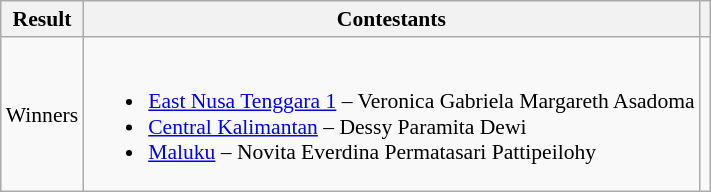<table class="wikitable" style="font-size: 90%;">
<tr>
<th>Result</th>
<th>Contestants</th>
<th></th>
</tr>
<tr>
<td>Winners</td>
<td><br><ul><li><a href='#'>East Nusa Tenggara 1</a> – Veronica Gabriela Margareth Asadoma</li><li><a href='#'>Central Kalimantan</a> – Dessy Paramita Dewi</li><li><a href='#'>Maluku</a> – Novita Everdina Permatasari Pattipeilohy</li></ul></td>
<td align="center"></td>
</tr>
</table>
